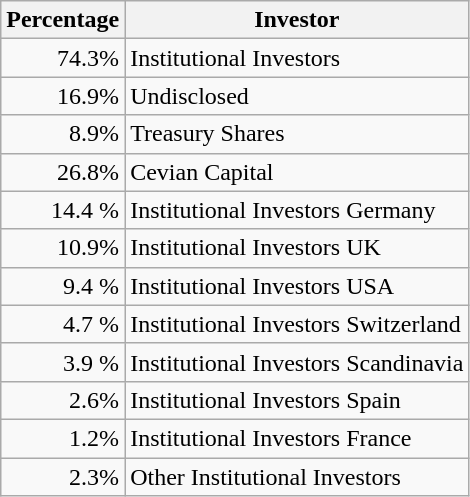<table class="wikitable">
<tr>
<th>Percentage</th>
<th>Investor</th>
</tr>
<tr>
<td align="right">74.3%</td>
<td>Institutional Investors</td>
</tr>
<tr>
<td align="right">16.9%</td>
<td>Undisclosed</td>
</tr>
<tr>
<td align="right">8.9%</td>
<td>Treasury Shares</td>
</tr>
<tr>
<td align="right">26.8%</td>
<td>Cevian Capital</td>
</tr>
<tr>
<td align="right">14.4 %</td>
<td>Institutional Investors Germany</td>
</tr>
<tr>
<td align="right">10.9%</td>
<td>Institutional Investors UK</td>
</tr>
<tr>
<td align="right">9.4 %</td>
<td>Institutional Investors USA</td>
</tr>
<tr>
<td align="right">4.7 %</td>
<td>Institutional Investors Switzerland</td>
</tr>
<tr>
<td align="right">3.9 %</td>
<td>Institutional Investors Scandinavia</td>
</tr>
<tr>
<td align="right">2.6%</td>
<td>Institutional Investors Spain</td>
</tr>
<tr>
<td align="right">1.2%</td>
<td>Institutional Investors France</td>
</tr>
<tr>
<td align="right">2.3%</td>
<td>Other Institutional Investors</td>
</tr>
</table>
